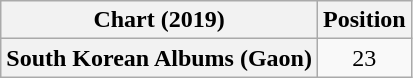<table class="wikitable plainrowheaders" style="text-align:center">
<tr>
<th>Chart (2019)</th>
<th>Position</th>
</tr>
<tr>
<th scope="row">South Korean Albums (Gaon)</th>
<td>23</td>
</tr>
</table>
